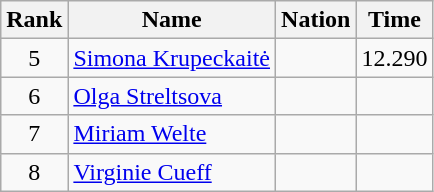<table class="wikitable sortable" style="text-align:center">
<tr>
<th>Rank</th>
<th>Name</th>
<th>Nation</th>
<th>Time</th>
</tr>
<tr>
<td>5</td>
<td align=left><a href='#'>Simona Krupeckaitė</a></td>
<td align=left></td>
<td>12.290</td>
</tr>
<tr>
<td>6</td>
<td align=left><a href='#'>Olga Streltsova</a></td>
<td align=left></td>
<td></td>
</tr>
<tr>
<td>7</td>
<td align=left><a href='#'>Miriam Welte</a></td>
<td align=left></td>
<td></td>
</tr>
<tr>
<td>8</td>
<td align=left><a href='#'>Virginie Cueff</a></td>
<td align=left></td>
<td></td>
</tr>
</table>
